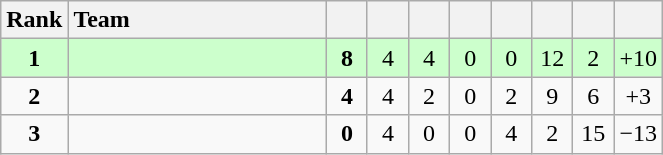<table class="wikitable" style="text-align: center;">
<tr>
<th width=30>Rank</th>
<th width=165 style="text-align:left;">Team</th>
<th width=20></th>
<th width=20></th>
<th width=20></th>
<th width=20></th>
<th width=20></th>
<th width=20></th>
<th width=20></th>
<th width=20></th>
</tr>
<tr style="background:#ccffcc;">
<td><strong>1</strong></td>
<td style="text-align:left;"></td>
<td><strong>8</strong></td>
<td>4</td>
<td>4</td>
<td>0</td>
<td>0</td>
<td>12</td>
<td>2</td>
<td>+10</td>
</tr>
<tr>
<td><strong>2</strong></td>
<td style="text-align:left;"></td>
<td><strong>4</strong></td>
<td>4</td>
<td>2</td>
<td>0</td>
<td>2</td>
<td>9</td>
<td>6</td>
<td>+3</td>
</tr>
<tr>
<td><strong>3</strong></td>
<td style="text-align:left;"></td>
<td><strong>0</strong></td>
<td>4</td>
<td>0</td>
<td>0</td>
<td>4</td>
<td>2</td>
<td>15</td>
<td>−13</td>
</tr>
</table>
